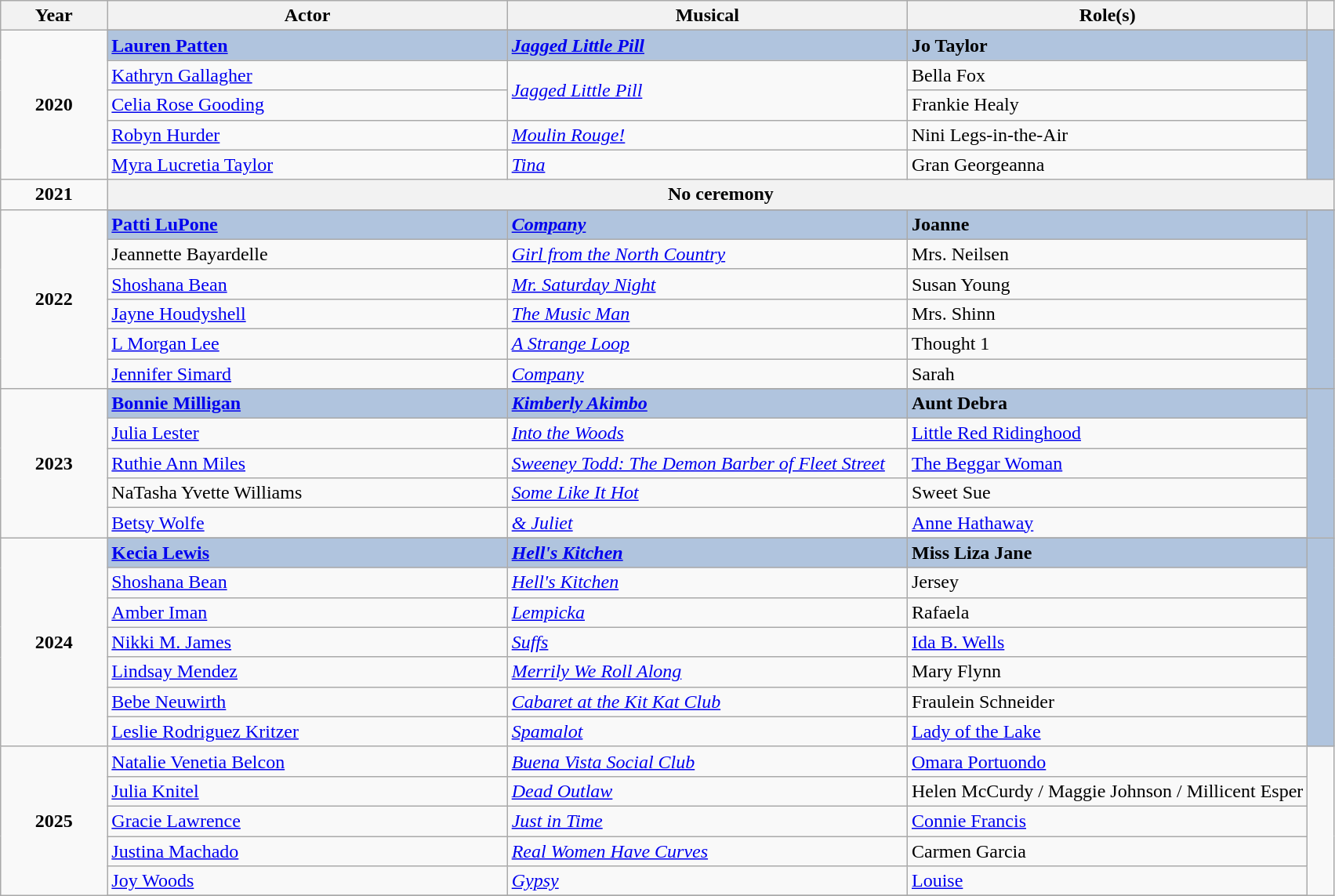<table class="wikitable sortable">
<tr>
<th scope="col" style="width:8%;">Year</th>
<th scope="col" style="width:30%;">Actor</th>
<th scope="col" style="width:30%;">Musical</th>
<th scope="col" style="width:30%;">Role(s)</th>
<th scope="col" style="width:2%;" class="unsortable"></th>
</tr>
<tr>
<td rowspan="6" align="center"><strong>2020</strong> <br> </td>
</tr>
<tr style="background:#B0C4DE">
<td><strong><a href='#'>Lauren Patten</a></strong></td>
<td><strong><em><a href='#'>Jagged Little Pill</a></em></strong></td>
<td><strong>Jo Taylor</strong></td>
<td rowspan="5" align="center"></td>
</tr>
<tr>
<td><a href='#'>Kathryn Gallagher</a></td>
<td rowspan="2"><em><a href='#'>Jagged Little Pill</a></em></td>
<td>Bella Fox</td>
</tr>
<tr>
<td><a href='#'>Celia Rose Gooding</a></td>
<td>Frankie Healy</td>
</tr>
<tr>
<td><a href='#'>Robyn Hurder</a></td>
<td><em><a href='#'>Moulin Rouge!</a></em></td>
<td>Nini Legs-in-the-Air</td>
</tr>
<tr>
<td><a href='#'>Myra Lucretia Taylor</a></td>
<td><em><a href='#'>Tina</a></em></td>
<td>Gran Georgeanna</td>
</tr>
<tr>
<td align="center"><strong>2021</strong></td>
<th colspan="4">No ceremony</th>
</tr>
<tr>
<td rowspan="7" align="center"><strong>2022</strong> <br> </td>
</tr>
<tr style="background:#B0C4DE">
<td><strong><a href='#'>Patti LuPone</a></strong></td>
<td><strong><em><a href='#'>Company</a></em></strong></td>
<td><strong>Joanne</strong></td>
<td rowspan="7" align="center"></td>
</tr>
<tr>
<td>Jeannette Bayardelle</td>
<td><em><a href='#'>Girl from the North Country</a></em></td>
<td>Mrs. Neilsen</td>
</tr>
<tr>
<td><a href='#'>Shoshana Bean</a></td>
<td><em><a href='#'>Mr. Saturday Night</a></em></td>
<td>Susan Young</td>
</tr>
<tr>
<td><a href='#'>Jayne Houdyshell</a></td>
<td><em><a href='#'>The Music Man</a></em></td>
<td>Mrs. Shinn</td>
</tr>
<tr>
<td><a href='#'>L Morgan Lee</a></td>
<td><em><a href='#'>A Strange Loop</a></em></td>
<td>Thought 1</td>
</tr>
<tr>
<td><a href='#'>Jennifer Simard</a></td>
<td><em><a href='#'>Company</a></em></td>
<td>Sarah</td>
</tr>
<tr>
<td rowspan="6" align="center"><strong>2023</strong> <br> </td>
</tr>
<tr style="background:#B0C4DE">
<td><strong><a href='#'>Bonnie Milligan</a></strong></td>
<td><strong><em><a href='#'>Kimberly Akimbo</a></em></strong></td>
<td><strong>Aunt Debra</strong></td>
<td rowspan="6" align="center"></td>
</tr>
<tr>
<td><a href='#'>Julia Lester</a></td>
<td><em><a href='#'>Into the Woods</a></em></td>
<td><a href='#'>Little Red Ridinghood</a></td>
</tr>
<tr>
<td><a href='#'>Ruthie Ann Miles</a></td>
<td><em><a href='#'>Sweeney Todd: The Demon Barber of Fleet Street</a></em></td>
<td><a href='#'>The Beggar Woman</a></td>
</tr>
<tr>
<td>NaTasha Yvette Williams</td>
<td><em><a href='#'>Some Like It Hot</a></em></td>
<td>Sweet Sue</td>
</tr>
<tr>
<td><a href='#'>Betsy Wolfe</a></td>
<td><em><a href='#'>& Juliet</a></em></td>
<td><a href='#'>Anne Hathaway</a></td>
</tr>
<tr>
<td rowspan="8" align="center"><strong>2024</strong> <br> </td>
</tr>
<tr style="background:#B0C4DE">
<td><strong><a href='#'>Kecia Lewis</a></strong></td>
<td><strong><em><a href='#'>Hell's Kitchen</a></em></strong></td>
<td><strong>Miss Liza Jane</strong></td>
<td rowspan="7" align="center"></td>
</tr>
<tr>
<td><a href='#'>Shoshana Bean</a></td>
<td><em><a href='#'>Hell's Kitchen</a></em></td>
<td>Jersey</td>
</tr>
<tr>
<td><a href='#'>Amber Iman</a></td>
<td><em><a href='#'>Lempicka</a></em></td>
<td>Rafaela</td>
</tr>
<tr>
<td><a href='#'>Nikki M. James</a></td>
<td><em><a href='#'>Suffs</a></em></td>
<td><a href='#'>Ida B. Wells</a></td>
</tr>
<tr>
<td><a href='#'>Lindsay Mendez</a></td>
<td><em><a href='#'>Merrily We Roll Along</a></em></td>
<td>Mary Flynn</td>
</tr>
<tr>
<td><a href='#'>Bebe Neuwirth</a></td>
<td><em><a href='#'>Cabaret at the Kit Kat Club</a></em></td>
<td>Fraulein Schneider</td>
</tr>
<tr>
<td><a href='#'>Leslie Rodriguez Kritzer</a></td>
<td><em><a href='#'>Spamalot</a></em></td>
<td><a href='#'>Lady of the Lake</a></td>
</tr>
<tr>
<td rowspan="6" align="center"><strong>2025</strong> <br> </td>
<td><a href='#'>Natalie Venetia Belcon</a></td>
<td><em><a href='#'>Buena Vista Social Club</a></em></td>
<td><a href='#'>Omara Portuondo</a></td>
</tr>
<tr>
<td><a href='#'>Julia Knitel</a></td>
<td><em><a href='#'>Dead Outlaw</a></em></td>
<td>Helen McCurdy / Maggie Johnson / Millicent Esper</td>
</tr>
<tr>
<td><a href='#'>Gracie Lawrence</a></td>
<td><em><a href='#'>Just in Time</a></em></td>
<td><a href='#'>Connie Francis</a></td>
</tr>
<tr>
<td><a href='#'>Justina Machado</a></td>
<td><em><a href='#'>Real Women Have Curves</a></em></td>
<td>Carmen Garcia</td>
</tr>
<tr>
<td><a href='#'>Joy Woods</a></td>
<td><em><a href='#'>Gypsy</a></em></td>
<td><a href='#'>Louise</a></td>
</tr>
<tr>
</tr>
</table>
